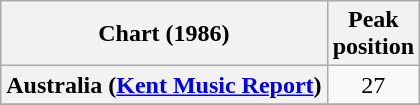<table class="wikitable sortable plainrowheaders">
<tr>
<th scope="col">Chart (1986)</th>
<th scope="col">Peak<br>position</th>
</tr>
<tr>
<th scope="row">Australia (<a href='#'>Kent Music Report</a>)</th>
<td style="text-align:center;">27</td>
</tr>
<tr>
</tr>
</table>
